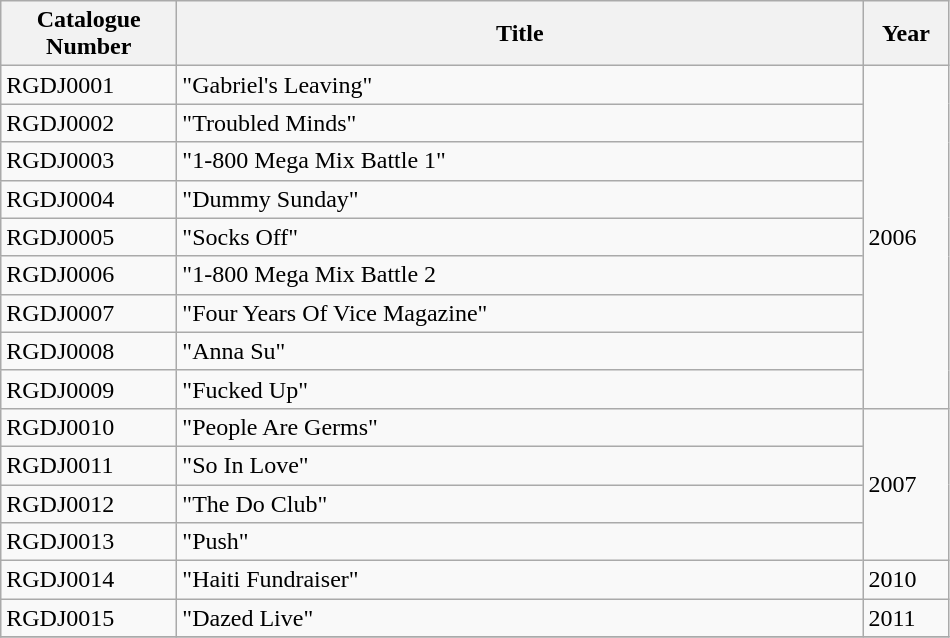<table class="wikitable">
<tr>
<th width="110">Catalogue Number</th>
<th width="450">Title</th>
<th width="50">Year</th>
</tr>
<tr>
<td>RGDJ0001</td>
<td>"Gabriel's Leaving"</td>
<td rowspan=9>2006</td>
</tr>
<tr>
<td>RGDJ0002</td>
<td>"Troubled Minds"</td>
</tr>
<tr>
<td>RGDJ0003</td>
<td>"1-800 Mega Mix Battle 1"</td>
</tr>
<tr>
<td>RGDJ0004</td>
<td>"Dummy Sunday"</td>
</tr>
<tr>
<td>RGDJ0005</td>
<td>"Socks Off"</td>
</tr>
<tr>
<td>RGDJ0006</td>
<td>"1-800 Mega Mix Battle 2</td>
</tr>
<tr>
<td>RGDJ0007</td>
<td>"Four Years Of Vice Magazine"</td>
</tr>
<tr>
<td>RGDJ0008</td>
<td>"Anna Su"</td>
</tr>
<tr>
<td>RGDJ0009</td>
<td>"Fucked Up"</td>
</tr>
<tr>
<td>RGDJ0010</td>
<td>"People Are Germs"</td>
<td rowspan=4>2007</td>
</tr>
<tr>
<td>RGDJ0011</td>
<td>"So In Love"</td>
</tr>
<tr>
<td>RGDJ0012</td>
<td>"The Do Club"</td>
</tr>
<tr>
<td>RGDJ0013</td>
<td>"Push"</td>
</tr>
<tr>
<td>RGDJ0014</td>
<td>"Haiti Fundraiser"</td>
<td>2010</td>
</tr>
<tr>
<td>RGDJ0015</td>
<td>"Dazed Live"</td>
<td>2011</td>
</tr>
<tr>
</tr>
</table>
